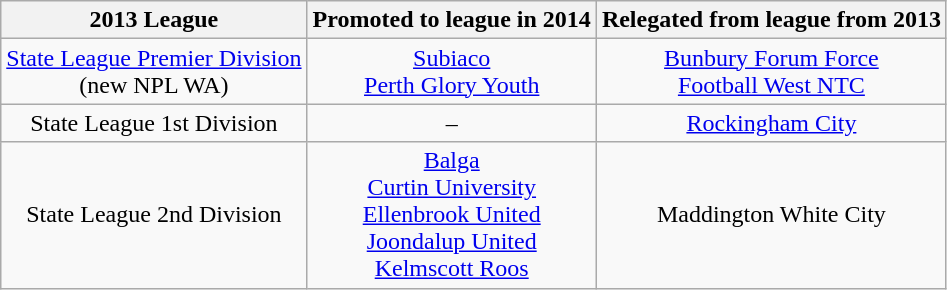<table class="wikitable" style="text-align:center">
<tr>
<th>2013 League</th>
<th>Promoted to league in 2014</th>
<th>Relegated from league from 2013</th>
</tr>
<tr>
<td><a href='#'>State League Premier Division</a><br>(new NPL WA)</td>
<td><a href='#'>Subiaco</a><br><a href='#'>Perth Glory Youth</a></td>
<td><a href='#'>Bunbury Forum Force</a><br><a href='#'>Football West NTC</a></td>
</tr>
<tr>
<td>State League 1st Division</td>
<td>–</td>
<td><a href='#'>Rockingham City</a></td>
</tr>
<tr>
<td>State League 2nd Division</td>
<td><a href='#'>Balga</a><br><a href='#'>Curtin University</a><br><a href='#'>Ellenbrook United</a><br><a href='#'>Joondalup United</a><br><a href='#'>Kelmscott Roos</a></td>
<td>Maddington White City</td>
</tr>
</table>
